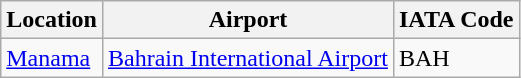<table class="wikitable">
<tr>
<th>Location</th>
<th>Airport</th>
<th>IATA Code</th>
</tr>
<tr>
<td><a href='#'>Manama</a></td>
<td><a href='#'>Bahrain International Airport</a></td>
<td>BAH</td>
</tr>
</table>
